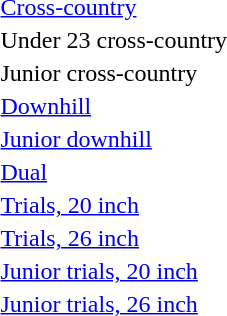<table>
<tr>
<td><a href='#'>Cross-country</a></td>
<td></td>
<td></td>
<td></td>
</tr>
<tr>
<td>Under 23 cross-country</td>
<td></td>
<td></td>
<td></td>
</tr>
<tr>
<td>Junior cross-country</td>
<td></td>
<td></td>
<td></td>
</tr>
<tr>
<td><a href='#'>Downhill</a></td>
<td></td>
<td></td>
<td></td>
</tr>
<tr>
<td><a href='#'>Junior downhill</a></td>
<td></td>
<td></td>
<td></td>
</tr>
<tr>
<td><a href='#'>Dual</a></td>
<td></td>
<td></td>
<td></td>
</tr>
<tr>
<td><a href='#'>Trials, 20 inch</a></td>
<td></td>
<td></td>
<td></td>
</tr>
<tr>
<td><a href='#'>Trials, 26 inch</a></td>
<td></td>
<td></td>
<td></td>
</tr>
<tr>
<td><a href='#'>Junior trials, 20 inch</a></td>
<td></td>
<td></td>
<td></td>
</tr>
<tr>
<td><a href='#'>Junior trials, 26 inch</a></td>
<td></td>
<td></td>
<td></td>
</tr>
</table>
